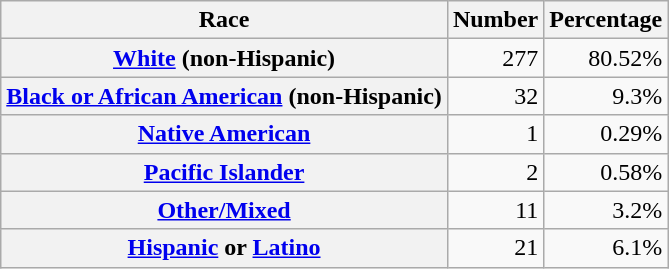<table class="wikitable" style="text-align:right">
<tr>
<th scope="col">Race</th>
<th scope="col">Number</th>
<th scope="col">Percentage</th>
</tr>
<tr>
<th scope="row"><a href='#'>White</a> (non-Hispanic)</th>
<td>277</td>
<td>80.52%</td>
</tr>
<tr>
<th scope="row"><a href='#'>Black or African American</a> (non-Hispanic)</th>
<td>32</td>
<td>9.3%</td>
</tr>
<tr>
<th scope="row"><a href='#'>Native American</a></th>
<td>1</td>
<td>0.29%</td>
</tr>
<tr>
<th scope="row"><a href='#'>Pacific Islander</a></th>
<td>2</td>
<td>0.58%</td>
</tr>
<tr>
<th scope="row"><a href='#'>Other/Mixed</a></th>
<td>11</td>
<td>3.2%</td>
</tr>
<tr>
<th scope="row"><a href='#'>Hispanic</a> or <a href='#'>Latino</a></th>
<td>21</td>
<td>6.1%</td>
</tr>
</table>
